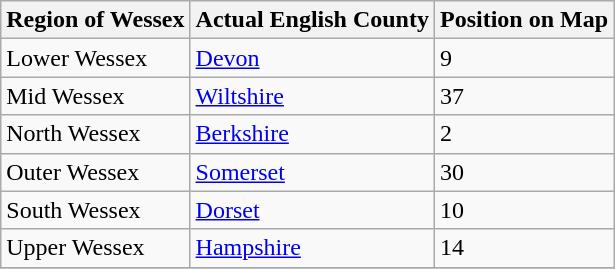<table class="wikitable">
<tr>
<th>Region of Wessex</th>
<th>Actual English County</th>
<th>Position on Map</th>
</tr>
<tr>
<td>Lower Wessex</td>
<td><a href='#'>Devon</a></td>
<td>9</td>
</tr>
<tr>
<td>Mid Wessex</td>
<td><a href='#'>Wiltshire</a></td>
<td>37</td>
</tr>
<tr>
<td>North Wessex</td>
<td><a href='#'>Berkshire</a></td>
<td>2</td>
</tr>
<tr>
<td>Outer Wessex</td>
<td><a href='#'>Somerset</a></td>
<td>30</td>
</tr>
<tr>
<td>South Wessex</td>
<td><a href='#'>Dorset</a></td>
<td>10</td>
</tr>
<tr>
<td>Upper Wessex</td>
<td><a href='#'>Hampshire</a></td>
<td>14</td>
</tr>
<tr>
</tr>
</table>
